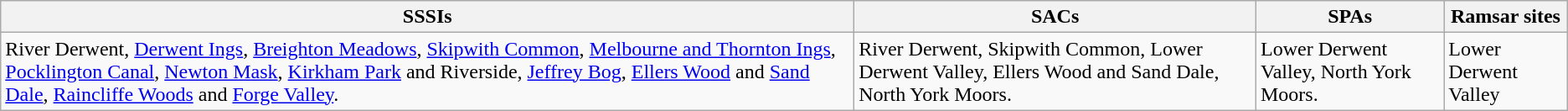<table class="wikitable">
<tr>
<th>SSSIs</th>
<th>SACs</th>
<th>SPAs</th>
<th>Ramsar sites</th>
</tr>
<tr>
<td>River Derwent, <a href='#'>Derwent Ings</a>, <a href='#'>Breighton Meadows</a>, <a href='#'>Skipwith Common</a>, <a href='#'>Melbourne and Thornton Ings</a>, <a href='#'>Pocklington Canal</a>, <a href='#'>Newton Mask</a>, <a href='#'>Kirkham Park</a> and Riverside, <a href='#'>Jeffrey Bog</a>, <a href='#'>Ellers Wood</a> and <a href='#'>Sand Dale</a>, <a href='#'>Raincliffe Woods</a> and <a href='#'>Forge Valley</a>.</td>
<td>River Derwent, Skipwith Common, Lower Derwent Valley, Ellers Wood and Sand Dale, North York Moors.</td>
<td>Lower Derwent Valley, North York Moors.</td>
<td>Lower Derwent Valley</td>
</tr>
</table>
